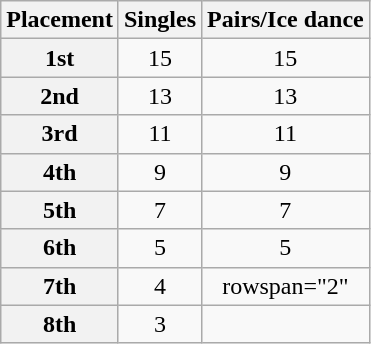<table class="wikitable unsortable" style="text-align:center">
<tr>
<th scope="col">Placement</th>
<th scope="col">Singles</th>
<th scope="col">Pairs/Ice dance</th>
</tr>
<tr>
<th scope="row">1st</th>
<td>15</td>
<td>15</td>
</tr>
<tr>
<th scope="row">2nd</th>
<td>13</td>
<td>13</td>
</tr>
<tr>
<th scope="row">3rd</th>
<td>11</td>
<td>11</td>
</tr>
<tr>
<th scope="row">4th</th>
<td>9</td>
<td>9</td>
</tr>
<tr>
<th scope="row">5th</th>
<td>7</td>
<td>7</td>
</tr>
<tr>
<th scope="row">6th</th>
<td>5</td>
<td>5</td>
</tr>
<tr>
<th scope="row">7th</th>
<td>4</td>
<td>rowspan="2" </td>
</tr>
<tr>
<th scope="row">8th</th>
<td>3</td>
</tr>
</table>
